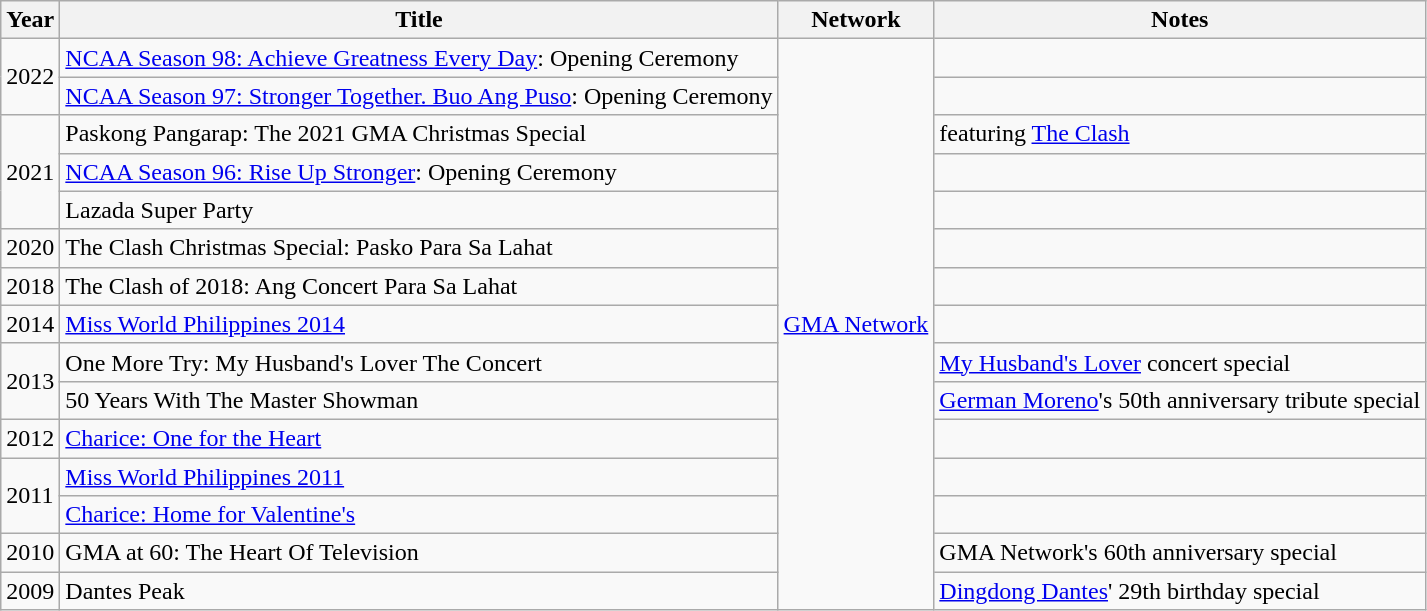<table class="wikitable">
<tr>
<th>Year</th>
<th>Title</th>
<th>Network</th>
<th>Notes</th>
</tr>
<tr>
<td rowspan="2">2022</td>
<td><a href='#'>NCAA Season 98: Achieve Greatness Every Day</a>: Opening Ceremony</td>
<td rowspan="15"><a href='#'>GMA Network</a></td>
<td></td>
</tr>
<tr>
<td><a href='#'>NCAA Season 97: Stronger Together. Buo Ang Puso</a>: Opening Ceremony</td>
<td></td>
</tr>
<tr>
<td rowspan="3">2021</td>
<td>Paskong Pangarap: The 2021 GMA Christmas Special</td>
<td>featuring <a href='#'>The Clash</a></td>
</tr>
<tr>
<td><a href='#'>NCAA Season 96: Rise Up Stronger</a>: Opening Ceremony</td>
<td></td>
</tr>
<tr>
<td>Lazada Super Party</td>
<td></td>
</tr>
<tr>
<td>2020</td>
<td>The Clash Christmas Special: Pasko Para Sa Lahat</td>
<td></td>
</tr>
<tr>
<td>2018</td>
<td>The Clash of 2018: Ang Concert Para Sa Lahat</td>
<td></td>
</tr>
<tr>
<td>2014</td>
<td><a href='#'>Miss World Philippines 2014</a></td>
<td></td>
</tr>
<tr>
<td rowspan="2">2013</td>
<td>One More Try: My Husband's Lover The Concert</td>
<td><a href='#'>My Husband's Lover</a> concert special</td>
</tr>
<tr>
<td>50 Years With The Master Showman</td>
<td><a href='#'>German Moreno</a>'s 50th anniversary tribute special</td>
</tr>
<tr>
<td>2012</td>
<td><a href='#'>Charice: One for the Heart</a></td>
<td></td>
</tr>
<tr>
<td rowspan="2">2011</td>
<td><a href='#'>Miss World Philippines 2011</a></td>
<td></td>
</tr>
<tr>
<td><a href='#'>Charice: Home for Valentine's</a></td>
<td></td>
</tr>
<tr>
<td>2010</td>
<td>GMA at 60: The Heart Of Television</td>
<td>GMA Network's 60th anniversary special</td>
</tr>
<tr>
<td>2009</td>
<td>Dantes Peak</td>
<td><a href='#'>Dingdong Dantes</a>' 29th birthday special</td>
</tr>
</table>
